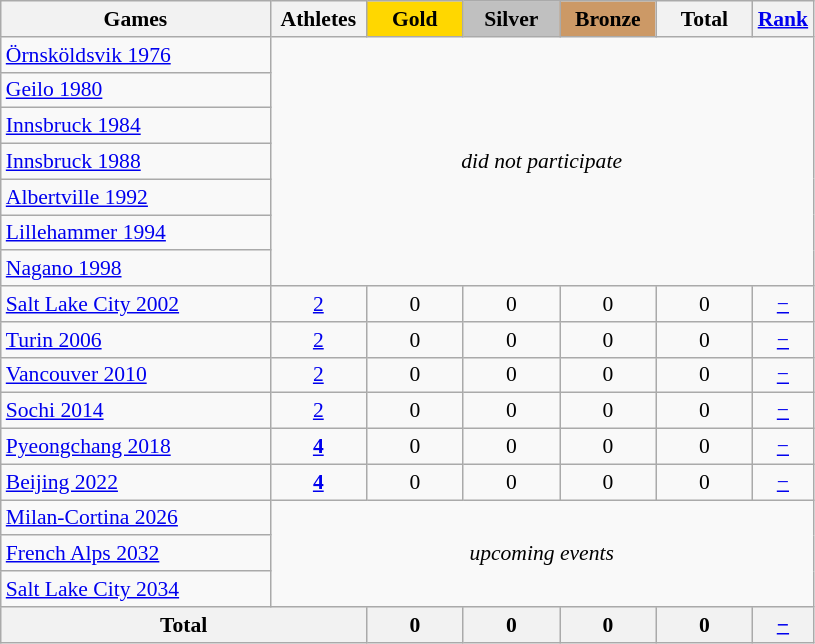<table class="wikitable" style="text-align:center; font-size:90%;">
<tr>
<th style="width:12em;">Games</th>
<th style="width:4em;">Athletes</th>
<th style="width:4em; background:gold;">Gold</th>
<th style="width:4em; background:silver;">Silver</th>
<th style="width:4em; background:#cc9966;">Bronze</th>
<th style="width:4em;">Total</th>
<th style="width:2em;"><a href='#'>Rank</a></th>
</tr>
<tr>
<td align=left> <a href='#'>Örnsköldsvik 1976</a></td>
<td colspan=6 rowspan=7><em>did not participate</em></td>
</tr>
<tr>
<td align=left> <a href='#'>Geilo 1980</a></td>
</tr>
<tr>
<td align=left> <a href='#'>Innsbruck 1984</a></td>
</tr>
<tr>
<td align=left> <a href='#'>Innsbruck 1988</a></td>
</tr>
<tr>
<td align=left> <a href='#'>Albertville 1992</a></td>
</tr>
<tr>
<td align=left> <a href='#'>Lillehammer 1994</a></td>
</tr>
<tr>
<td align=left> <a href='#'>Nagano 1998</a></td>
</tr>
<tr>
<td align=left> <a href='#'>Salt Lake City 2002</a></td>
<td><a href='#'>2</a></td>
<td>0</td>
<td>0</td>
<td>0</td>
<td>0</td>
<td><a href='#'>−</a></td>
</tr>
<tr>
<td align=left> <a href='#'>Turin 2006</a></td>
<td><a href='#'>2</a></td>
<td>0</td>
<td>0</td>
<td>0</td>
<td>0</td>
<td><a href='#'>−</a></td>
</tr>
<tr>
<td align=left> <a href='#'>Vancouver 2010</a></td>
<td><a href='#'>2</a></td>
<td>0</td>
<td>0</td>
<td>0</td>
<td>0</td>
<td><a href='#'>−</a></td>
</tr>
<tr>
<td align=left> <a href='#'>Sochi 2014</a></td>
<td><a href='#'>2</a></td>
<td>0</td>
<td>0</td>
<td>0</td>
<td>0</td>
<td><a href='#'>−</a></td>
</tr>
<tr>
<td align=left> <a href='#'>Pyeongchang 2018</a></td>
<td><a href='#'><strong>4</strong></a></td>
<td>0</td>
<td>0</td>
<td>0</td>
<td>0</td>
<td><a href='#'>−</a></td>
</tr>
<tr>
<td align=left> <a href='#'>Beijing 2022</a></td>
<td><a href='#'><strong>4</strong></a></td>
<td>0</td>
<td>0</td>
<td>0</td>
<td>0</td>
<td><a href='#'>−</a></td>
</tr>
<tr>
<td align=left> <a href='#'>Milan-Cortina 2026</a></td>
<td colspan=6 rowspan=3><em>upcoming events</em></td>
</tr>
<tr>
<td align=left> <a href='#'>French Alps 2032</a></td>
</tr>
<tr>
<td align=left> <a href='#'>Salt Lake City 2034</a></td>
</tr>
<tr>
<th colspan=2>Total</th>
<th>0</th>
<th>0</th>
<th>0</th>
<th>0</th>
<th><a href='#'>−</a></th>
</tr>
</table>
